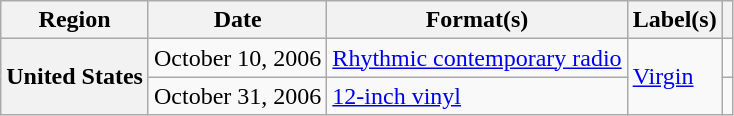<table class="wikitable sortable plainrowheaders">
<tr>
<th scope="col">Region</th>
<th scope="col">Date</th>
<th scope="col">Format(s)</th>
<th scope="col">Label(s)</th>
<th scope="col"></th>
</tr>
<tr>
<th scope="row" rowspan="2">United States</th>
<td>October 10, 2006</td>
<td><a href='#'>Rhythmic contemporary radio</a></td>
<td rowspan="2"><a href='#'>Virgin</a></td>
<td></td>
</tr>
<tr>
<td>October 31, 2006</td>
<td><a href='#'>12-inch vinyl</a></td>
<td></td>
</tr>
</table>
